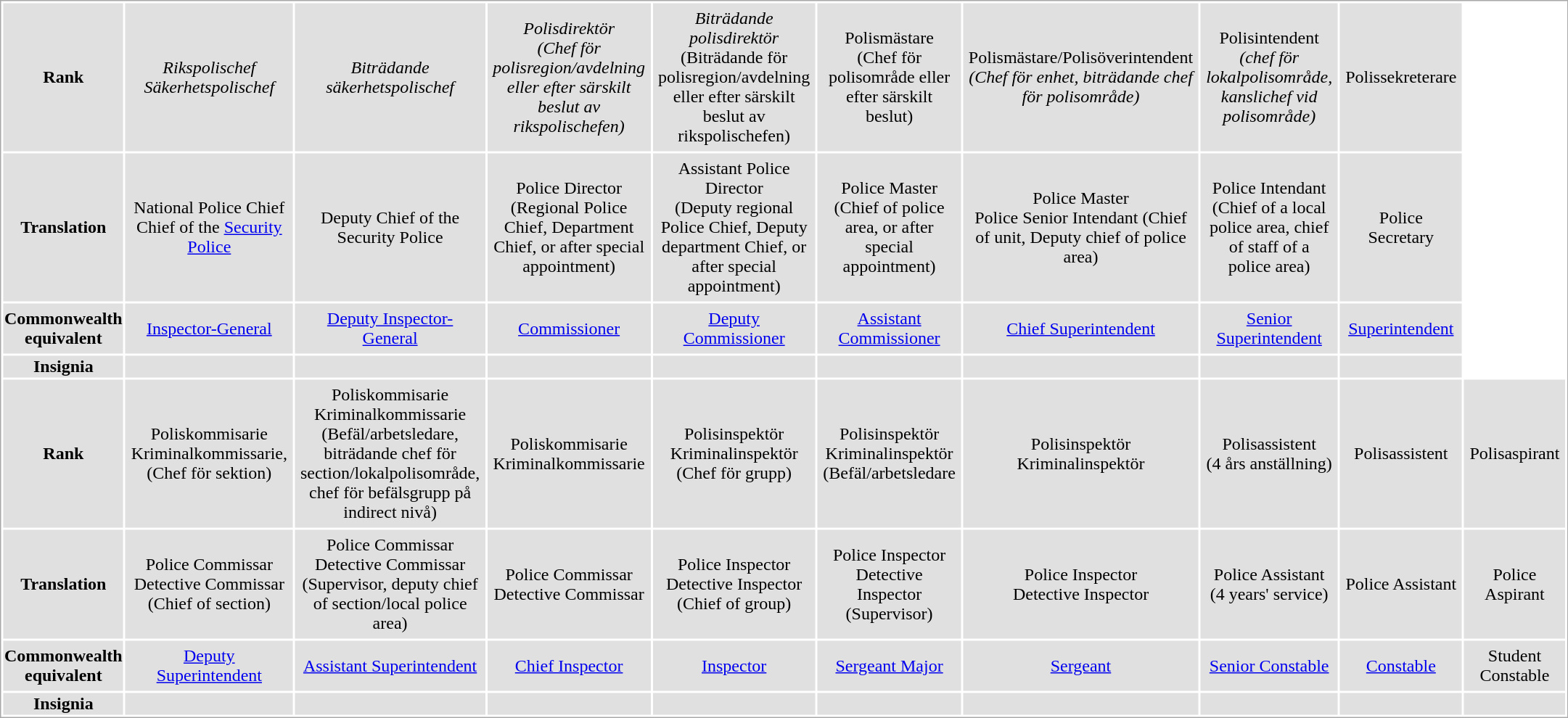<table style="border-spacing: 2px; border: 1px solid darkgray;">
<tr align="center" style="background: #E0E0E0">
<th>Rank</th>
<td width="14%" style="padding: 5px;"><em>Rikspolischef<br>Säkerhetspolischef</em></td>
<td width="14%" style="padding: 5px;"><em>Biträdande säkerhetspolischef</em></td>
<td width="14%" style="padding: 5px;"><em>Polisdirektör<br>(Chef för polisregion/avdelning eller efter särskilt beslut av rikspolischefen)</em></td>
<td width="14%" style="padding: 5px;"><em>Biträdande polisdirektör</em> <br>(Biträdande för polisregion/avdelning eller efter särskilt beslut av rikspolischefen)<em></td>
<td width="14%" style="padding: 5px;"></em>Polismästare<br>(Chef för polisområde eller efter särskilt beslut)<em></td>
<td width="14%" style="padding: 5px;"></em>Polismästare/Polisöverintendent<em> (Chef för enhet, biträdande chef för polisområde)</td>
<td width="14%" style="padding: 5px;"></em>Polisintendent<em> (chef för lokalpolisområde, kanslichef vid polisområde)</td>
<td width="14%" style="padding: 5px;"></em>Polissekreterare<em></td>
</tr>
<tr align="center" style="background: #E0E0E0">
<th>Translation</th>
<td width="14%" style="padding: 5px;">National Police Chief<br>Chief of the <a href='#'>Security Police</a></td>
<td width="14%" style="padding: 5px;">Deputy Chief of the Security Police</td>
<td width="14%" style="padding: 5px;">Police Director<br>(Regional Police Chief, Department Chief, or after special appointment)</td>
<td width="14%" style="padding: 5px;">Assistant Police Director <br>(Deputy regional Police Chief, Deputy department Chief, or after special appointment)</td>
<td width="14%" style="padding: 5px;">Police Master<br>(Chief of police area, or after special appointment)</td>
<td width="14%" style="padding: 5px;">Police Master <br> Police Senior Intendant (Chief of unit, Deputy chief of police area)</td>
<td width="14%" style="padding: 5px;">Police Intendant (Chief of a local police area, chief of staff of a police area)</td>
<td width="14%" style="padding: 5px;">Police Secretary</td>
</tr>
<tr align="center" style="background: #E0E0E0">
<th>Commonwealth equivalent</th>
<td width="14%" style="padding: 5px;"><a href='#'>Inspector-General</a></td>
<td width="14%" style="padding: 5px;"><a href='#'>Deputy Inspector-General</a></td>
<td width="14%" style="padding: 5px;"><a href='#'>Commissioner</a></td>
<td width="14%" style="padding: 5px;"><a href='#'>Deputy Commissioner</a></td>
<td width="14%" style="padding: 5px;"><a href='#'>Assistant Commissioner</a></td>
<td width="14%" style="padding: 5px;"><a href='#'>Chief Superintendent</a></td>
<td width="14%" style="padding: 5px;"><a href='#'>Senior Superintendent</a></td>
<td width="14%" style="padding: 5px;"><a href='#'>Superintendent</a></td>
</tr>
<tr align="center" style="background: #E0E0E0">
<th>Insignia</th>
<td></td>
<td></td>
<td></td>
<td></td>
<td></td>
<td></td>
<td></td>
<td></td>
</tr>
<tr align="center" style="background: #E0E0E0" cellpadding="10">
<th>Rank</th>
<td style="padding: 5px;"></em>Poliskommisarie<br>Kriminalkommissarie,<br>(Chef för sektion)<em></td>
<td style="padding: 5px;"></em>Poliskommisarie<br>Kriminalkommissarie<br>(Befäl/arbetsledare, biträdande chef för section/lokalpolisområde, chef för befälsgrupp på indirect nivå)<em></td>
<td style="padding: 5px;"></em>Poliskommisarie<br>Kriminalkommissarie<em></td>
<td style="padding: 5px;"></em>Polisinspektör<br>Kriminalinspektör<br>(Chef för grupp)<em></td>
<td style="padding: 5px;"></em>Polisinspektör<br>Kriminalinspektör<br>(Befäl/arbetsledare<em></td>
<td style="padding: 5px;"></em>Polisinspektör<br>Kriminalinspektör<em></td>
<td style="padding: 5px;"></em>Polisassistent<br>(4 års anställning)<em></td>
<td style="padding: 5px;"></em>Polisassistent<em></td>
<td style="padding: 5px;"></em>Polisaspirant<em></td>
</tr>
<tr align="center" style="background: #E0E0E0">
<th>Translation</th>
<td width="14%" style="padding: 5px;">Police Commissar <br>Detective Commissar <br>(Chief of section)</td>
<td width="14%" style="padding: 5px;">Police Commissar <br>Detective Commissar <br>(Supervisor, deputy chief of section/local police area)</td>
<td width="14%" style="padding: 5px;">Police Commissar <br>Detective Commissar</td>
<td width="14%" style="padding: 5px;">Police Inspector<br>Detective Inspector<br>(Chief of group)</td>
<td width="14%" style="padding: 5px;">Police Inspector<br>Detective Inspector<br> (Supervisor)</td>
<td width="14%" style="padding: 5px;">Police Inspector<br>Detective Inspector</td>
<td width="14%" style="padding: 5px;">Police Assistant<br>(4 years' service)</td>
<td width="14%" style="padding: 5px;">Police Assistant</td>
<td width="14%" style="padding: 5px;">Police Aspirant</td>
</tr>
<tr align="center" style="background: #E0E0E0">
<th>Commonwealth equivalent</th>
<td width="14%" style="padding: 5px;"><a href='#'>Deputy Superintendent</a></td>
<td width="14%" style="padding: 5px;"><a href='#'>Assistant Superintendent</a></td>
<td width="14%" style="padding: 5px;"><a href='#'>Chief Inspector</a></td>
<td width="14%" style="padding: 5px;"><a href='#'>Inspector</a></td>
<td width="14%" style="padding: 5px;"><a href='#'>Sergeant Major</a></td>
<td width="14%" style="padding: 5px;"><a href='#'>Sergeant</a></td>
<td width="14%" style="padding: 5px;"><a href='#'>Senior Constable</a></td>
<td width="14%" style="padding: 5px;"><a href='#'>Constable</a></td>
<td width="14%" style="padding: 5px;">Student Constable</td>
</tr>
<tr align="center" style="background: #E0E0E0">
<th>Insignia</th>
<td></td>
<td></td>
<td></td>
<td></td>
<td></td>
<td></td>
<td></td>
<td></td>
<td></td>
</tr>
</table>
